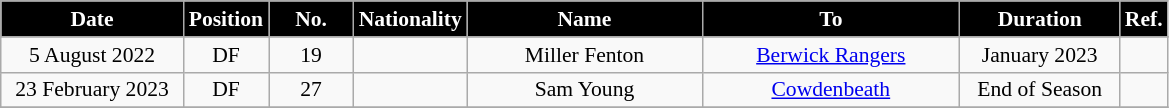<table class="wikitable"  style="text-align:center; font-size:90%; ">
<tr>
<th style="background:#000000; color:white; width:115px;">Date</th>
<th style="background:#000000; color:white; width:50px;">Position</th>
<th style="background:#000000; color:white; width:50px;">No.</th>
<th style="background:#000000; color:white; width:50px;">Nationality</th>
<th style="background:#000000; color:white; width:150px;">Name</th>
<th style="background:#000000; color:white; width:165px;">To</th>
<th style="background:#000000; color:white; width:100px;">Duration</th>
<th style="background:#000000; color:white; width:25px;">Ref.</th>
</tr>
<tr>
</tr>
<tr>
<td>5 August 2022</td>
<td>DF</td>
<td>19</td>
<td></td>
<td>Miller Fenton</td>
<td><a href='#'>Berwick Rangers</a></td>
<td>January 2023</td>
<td></td>
</tr>
<tr>
<td>23 February 2023</td>
<td>DF</td>
<td>27</td>
<td></td>
<td>Sam Young</td>
<td><a href='#'>Cowdenbeath</a></td>
<td>End of Season</td>
<td></td>
</tr>
<tr>
</tr>
</table>
